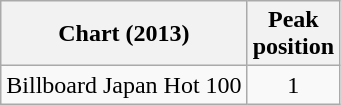<table class="wikitable sortable">
<tr>
<th>Chart (2013)</th>
<th>Peak<br>position</th>
</tr>
<tr>
<td>Billboard Japan Hot 100</td>
<td align=center>1</td>
</tr>
</table>
